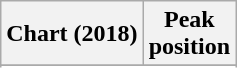<table class="wikitable sortable plainrowheaders" style="text-align:center">
<tr>
<th scope="col">Chart (2018)</th>
<th scope="col">Peak<br>position</th>
</tr>
<tr>
</tr>
<tr>
</tr>
<tr>
</tr>
</table>
